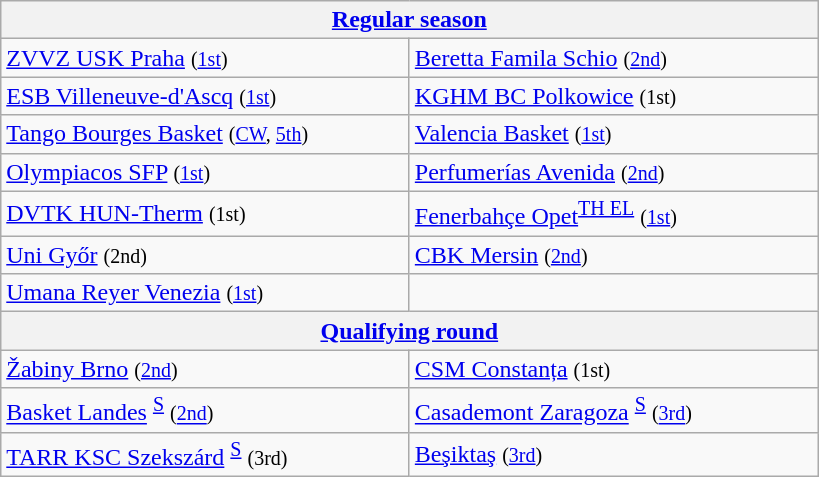<table class="wikitable">
<tr>
<th colspan=2><a href='#'>Regular season</a></th>
</tr>
<tr>
<td width=265> <a href='#'>ZVVZ USK Praha</a> <small>(<a href='#'>1st</a>)</small></td>
<td width=265> <a href='#'>Beretta Famila Schio</a> <small>(<a href='#'>2nd</a>)</small></td>
</tr>
<tr>
<td> <a href='#'>ESB Villeneuve-d'Ascq</a> <small>(<a href='#'>1st</a>)</small></td>
<td> <a href='#'>KGHM BC Polkowice</a> <small>(1st)</small></td>
</tr>
<tr>
<td> <a href='#'>Tango Bourges Basket</a> <small>(<a href='#'>CW</a>, <a href='#'>5th</a>)</small></td>
<td> <a href='#'>Valencia Basket</a>  <small>(<a href='#'>1st</a>)</small></td>
</tr>
<tr>
<td> <a href='#'>Olympiacos SFP</a> <small>(<a href='#'>1st</a>)</small></td>
<td> <a href='#'>Perfumerías Avenida</a> <small>(<a href='#'>2nd</a>)</small></td>
</tr>
<tr>
<td> <a href='#'>DVTK HUN-Therm</a> <small>(1st)</small></td>
<td> <a href='#'>Fenerbahçe Opet</a><sup><a href='#'>TH EL</a></sup> <small>(<a href='#'>1st</a>)</small></td>
</tr>
<tr>
<td> <a href='#'>Uni Győr</a> <small>(2nd)</small></td>
<td> <a href='#'>CBK Mersin</a> <small>(<a href='#'>2nd</a>)</small></td>
</tr>
<tr>
<td> <a href='#'>Umana Reyer Venezia</a> <small>(<a href='#'>1st</a>)</small></td>
</tr>
<tr>
<th colspan=2><a href='#'>Qualifying round</a></th>
</tr>
<tr>
<td> <a href='#'>Žabiny Brno</a> <small>(<a href='#'>2nd</a>)</small></td>
<td> <a href='#'>CSM Constanța</a> <small>(1st)</small></td>
</tr>
<tr>
<td> <a href='#'>Basket Landes</a> <sup><a href='#'>S</a></sup> <small>(<a href='#'>2nd</a>)</small></td>
<td> <a href='#'>Casademont Zaragoza</a> <sup><a href='#'>S</a></sup> <small>(<a href='#'>3rd</a>)</small></td>
</tr>
<tr>
<td> <a href='#'>TARR KSC Szekszárd</a> <sup><a href='#'>S</a></sup> <small>(3rd)</small></td>
<td> <a href='#'>Beşiktaş</a> <small>(<a href='#'>3rd</a>)</small></td>
</tr>
</table>
